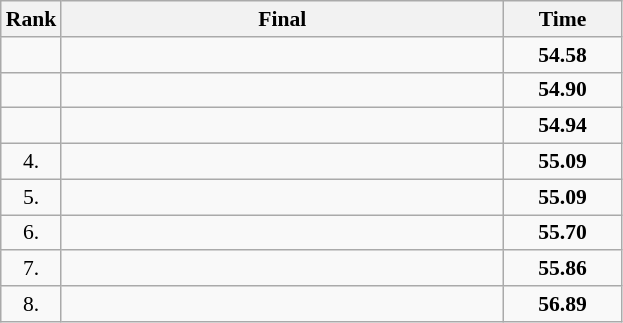<table class="wikitable" style="border-collapse: collapse; font-size: 90%;">
<tr>
<th>Rank</th>
<th style="width: 20em">Final</th>
<th style="width: 5em">Time</th>
</tr>
<tr>
<td align="center"></td>
<td></td>
<td align="center"><strong>54.58</strong></td>
</tr>
<tr>
<td align="center"></td>
<td></td>
<td align="center"><strong>54.90</strong></td>
</tr>
<tr>
<td align="center"></td>
<td></td>
<td align="center"><strong>54.94</strong></td>
</tr>
<tr>
<td align="center">4.</td>
<td></td>
<td align="center"><strong>55.09</strong></td>
</tr>
<tr>
<td align="center">5.</td>
<td></td>
<td align="center"><strong>55.09</strong></td>
</tr>
<tr>
<td align="center">6.</td>
<td></td>
<td align="center"><strong>55.70</strong></td>
</tr>
<tr>
<td align="center">7.</td>
<td></td>
<td align="center"><strong>55.86</strong></td>
</tr>
<tr>
<td align="center">8.</td>
<td></td>
<td align="center"><strong>56.89</strong></td>
</tr>
</table>
